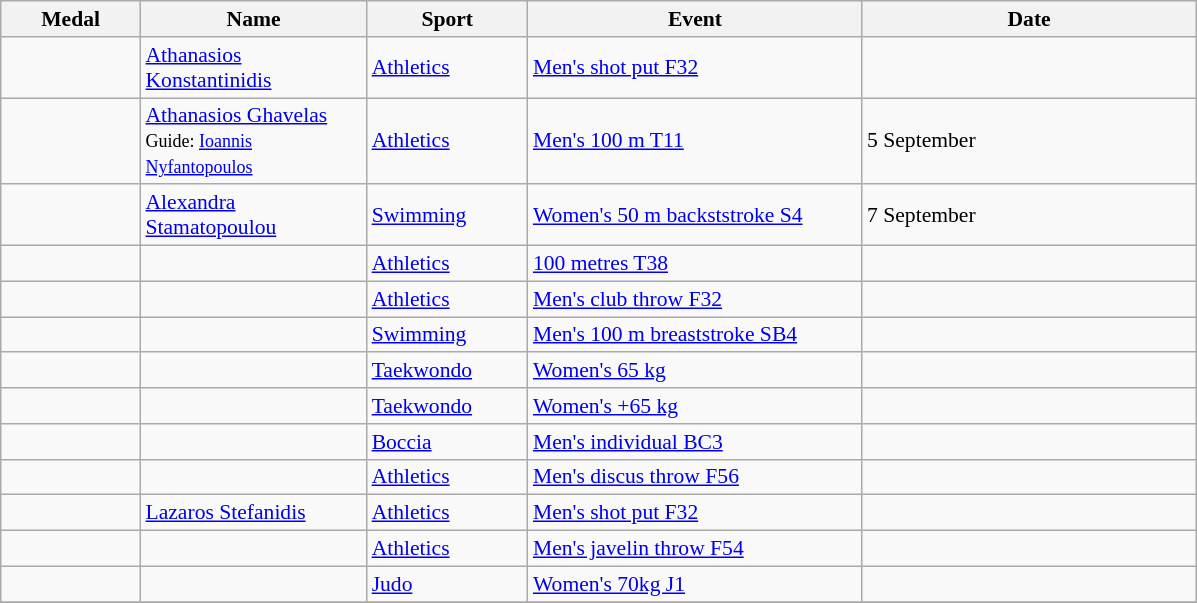<table class="wikitable sortable" style="font-size:90%">
<tr>
<th style="width:6em">Medal</th>
<th style="width:10em">Name</th>
<th style="width:7em">Sport</th>
<th style="width:15em">Event</th>
<th style="width:15em">Date</th>
</tr>
<tr>
<td></td>
<td><a href='#'>Athanasios Konstantinidis</a></td>
<td><a href='#'>Athletics</a></td>
<td><a href='#'>Men's shot put F32</a></td>
<td></td>
</tr>
<tr>
<td></td>
<td><a href='#'>Athanasios Ghavelas</a><br><small>Guide: <a href='#'>Ioannis Nyfantopoulos</a></small></td>
<td><a href='#'>Athletics</a></td>
<td><a href='#'>Men's 100 m T11</a></td>
<td>5 September</td>
</tr>
<tr>
<td></td>
<td><a href='#'>Alexandra Stamatopoulou</a></td>
<td><a href='#'>Swimming</a></td>
<td><a href='#'>Women's 50 m backststroke S4</a></td>
<td>7 September</td>
</tr>
<tr>
<td></td>
<td></td>
<td><a href='#'>Athletics</a></td>
<td><a href='#'>100 metres T38</a></td>
<td></td>
</tr>
<tr>
<td></td>
<td></td>
<td><a href='#'>Athletics</a></td>
<td><a href='#'>Men's club throw F32</a></td>
<td></td>
</tr>
<tr>
<td></td>
<td></td>
<td><a href='#'>Swimming</a></td>
<td><a href='#'>Men's 100 m breaststroke SB4</a></td>
<td></td>
</tr>
<tr>
<td></td>
<td></td>
<td><a href='#'>Taekwondo</a></td>
<td><a href='#'>Women's 65 kg</a></td>
<td></td>
</tr>
<tr>
<td></td>
<td></td>
<td><a href='#'>Taekwondo</a></td>
<td><a href='#'>Women's +65 kg</a></td>
<td></td>
</tr>
<tr>
<td></td>
<td></td>
<td><a href='#'>Boccia</a></td>
<td><a href='#'>Men's individual BC3</a></td>
<td></td>
</tr>
<tr>
<td></td>
<td></td>
<td><a href='#'>Athletics</a></td>
<td><a href='#'>Men's discus throw F56</a></td>
<td></td>
</tr>
<tr>
<td></td>
<td><a href='#'>Lazaros Stefanidis</a></td>
<td><a href='#'>Athletics</a></td>
<td><a href='#'>Men's shot put F32</a></td>
<td></td>
</tr>
<tr>
<td></td>
<td></td>
<td><a href='#'>Athletics</a></td>
<td><a href='#'>Men's javelin throw F54</a></td>
<td></td>
</tr>
<tr>
<td></td>
<td></td>
<td><a href='#'>Judo</a></td>
<td><a href='#'>Women's 70kg J1</a></td>
<td></td>
</tr>
<tr>
</tr>
</table>
